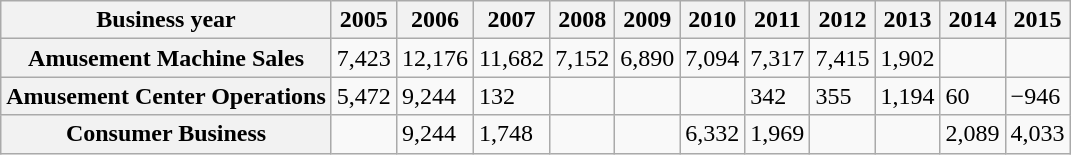<table class="wikitable">
<tr>
<th>Business year</th>
<th>2005</th>
<th>2006</th>
<th>2007</th>
<th>2008</th>
<th>2009</th>
<th>2010</th>
<th>2011</th>
<th>2012</th>
<th>2013</th>
<th>2014</th>
<th>2015</th>
</tr>
<tr>
<th>Amusement Machine Sales</th>
<td>7,423</td>
<td>12,176</td>
<td>11,682</td>
<td>7,152</td>
<td>6,890</td>
<td>7,094</td>
<td>7,317</td>
<td>7,415</td>
<td>1,902</td>
<td></td>
<td></td>
</tr>
<tr>
<th>Amusement Center Operations</th>
<td>5,472</td>
<td>9,244</td>
<td>132</td>
<td></td>
<td></td>
<td></td>
<td>342</td>
<td>355</td>
<td>1,194</td>
<td>60</td>
<td>−946</td>
</tr>
<tr>
<th>Consumer Business</th>
<td></td>
<td>9,244</td>
<td>1,748</td>
<td></td>
<td></td>
<td>6,332</td>
<td>1,969</td>
<td></td>
<td></td>
<td>2,089</td>
<td>4,033</td>
</tr>
</table>
